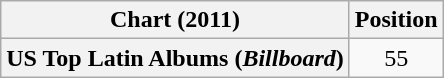<table class="wikitable plainrowheaders" style="text-align:center">
<tr>
<th scope="col">Chart (2011)</th>
<th scope="col">Position</th>
</tr>
<tr>
<th scope="row">US Top Latin Albums (<em>Billboard</em>)</th>
<td>55</td>
</tr>
</table>
